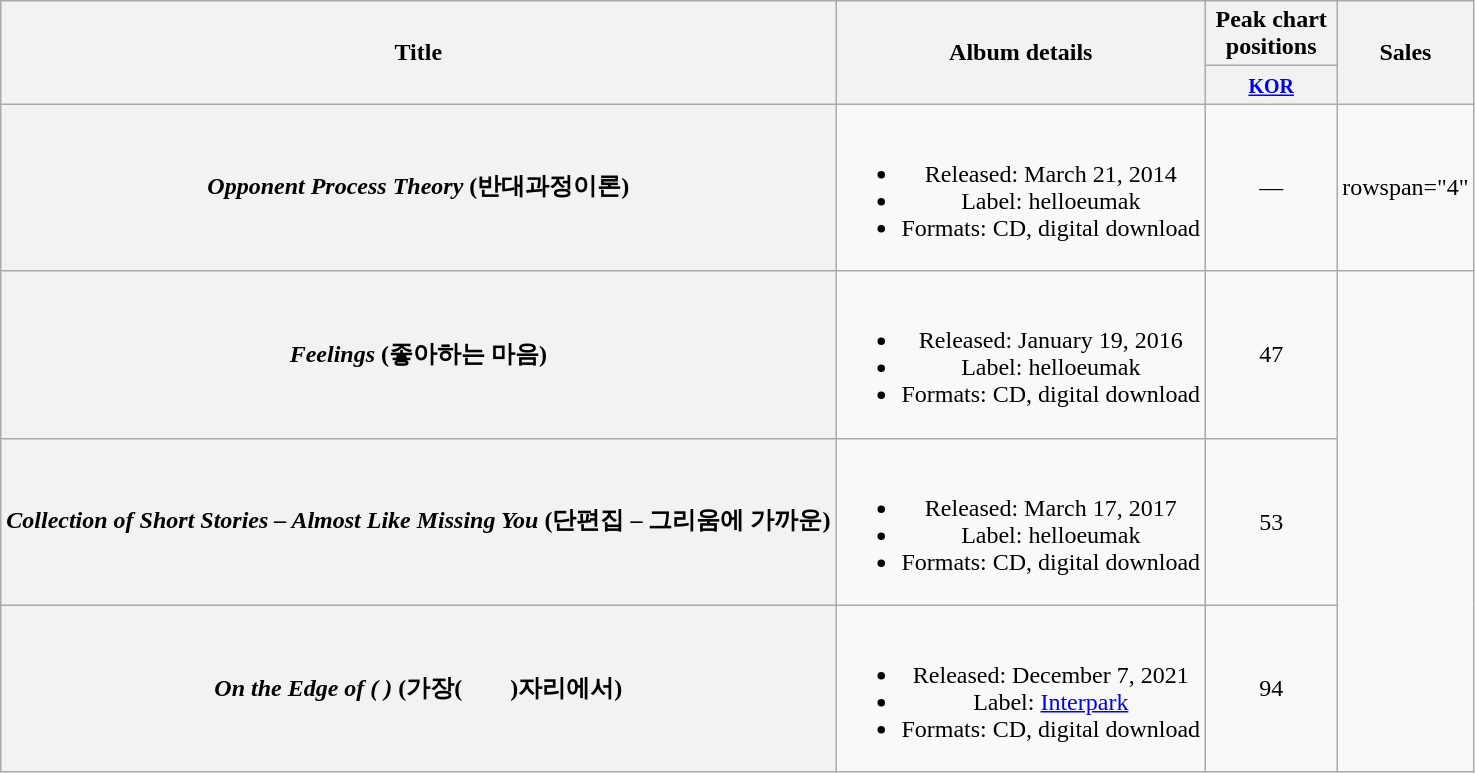<table class="wikitable plainrowheaders" style="text-align:center;">
<tr>
<th scope="col" rowspan="2">Title</th>
<th scope="col" rowspan="2">Album details</th>
<th scope="col" colspan="1" style="width:5em;">Peak chart positions</th>
<th scope="col" rowspan="2">Sales</th>
</tr>
<tr>
<th><small><a href='#'>KOR</a></small><br></th>
</tr>
<tr>
<th scope="row"><em>Opponent Process Theory</em> (반대과정이론)</th>
<td><br><ul><li>Released: March 21, 2014</li><li>Label: helloeumak</li><li>Formats: CD, digital download</li></ul></td>
<td>—</td>
<td>rowspan="4" </td>
</tr>
<tr>
<th scope="row"><em>Feelings</em> (좋아하는 마음)</th>
<td><br><ul><li>Released: January 19, 2016</li><li>Label: helloeumak</li><li>Formats: CD, digital download</li></ul></td>
<td>47</td>
</tr>
<tr>
<th scope="row"><em>Collection of Short Stories – Almost Like Missing You</em> (단편집 – 그리움에 가까운)</th>
<td><br><ul><li>Released: March 17, 2017</li><li>Label: helloeumak</li><li>Formats: CD, digital download</li></ul></td>
<td>53</td>
</tr>
<tr>
<th scope="row"><em>On the Edge of (  )</em> (가장(　　)자리에서)</th>
<td><br><ul><li>Released: December 7, 2021</li><li>Label: <a href='#'>Interpark</a></li><li>Formats: CD, digital download</li></ul></td>
<td>94</td>
</tr>
</table>
